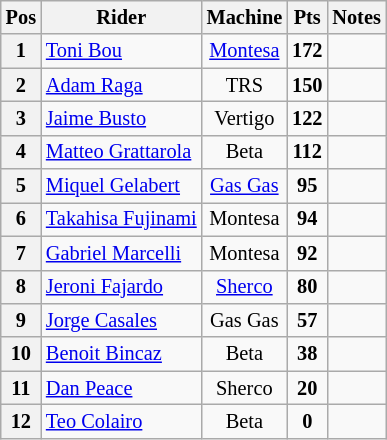<table class="wikitable" style="font-size: 85%; text-align:center">
<tr valign="top">
<th valign="middle">Pos</th>
<th valign="middle">Rider</th>
<th valign="middle">Machine</th>
<th valign="middle">Pts</th>
<th>Notes</th>
</tr>
<tr>
<th>1</th>
<td align="left"> <a href='#'>Toni Bou</a></td>
<td><a href='#'>Montesa</a></td>
<td><strong>172</strong></td>
<td></td>
</tr>
<tr>
<th>2</th>
<td align="left"> <a href='#'>Adam Raga</a></td>
<td>TRS</td>
<td><strong>150</strong></td>
<td></td>
</tr>
<tr>
<th>3</th>
<td align="left"> <a href='#'>Jaime Busto</a></td>
<td>Vertigo</td>
<td><strong>122</strong></td>
<td></td>
</tr>
<tr>
<th>4</th>
<td align="left"> <a href='#'>Matteo Grattarola</a></td>
<td>Beta</td>
<td><strong>112</strong></td>
<td></td>
</tr>
<tr>
<th>5</th>
<td align="left"> <a href='#'>Miquel Gelabert</a></td>
<td><a href='#'>Gas Gas</a></td>
<td><strong>95</strong></td>
<td></td>
</tr>
<tr>
<th>6</th>
<td align="left"> <a href='#'>Takahisa Fujinami</a></td>
<td>Montesa</td>
<td><strong>94</strong></td>
<td></td>
</tr>
<tr>
<th>7</th>
<td align="left"> <a href='#'>Gabriel Marcelli</a></td>
<td>Montesa</td>
<td><strong>92</strong></td>
<td></td>
</tr>
<tr>
<th>8</th>
<td align="left"> <a href='#'>Jeroni Fajardo</a></td>
<td><a href='#'>Sherco</a></td>
<td><strong>80</strong></td>
<td></td>
</tr>
<tr>
<th>9</th>
<td align="left"> <a href='#'>Jorge Casales</a></td>
<td>Gas Gas</td>
<td><strong>57</strong></td>
<td></td>
</tr>
<tr>
<th>10</th>
<td align="left"> <a href='#'>Benoit Bincaz</a></td>
<td>Beta</td>
<td><strong>38</strong></td>
<td></td>
</tr>
<tr>
<th>11</th>
<td align="left"> <a href='#'>Dan Peace</a></td>
<td>Sherco</td>
<td><strong>20</strong></td>
<td></td>
</tr>
<tr>
<th>12</th>
<td align="left"> <a href='#'>Teo Colairo</a></td>
<td>Beta</td>
<td><strong>0</strong></td>
<td></td>
</tr>
</table>
